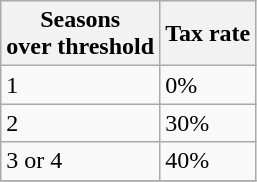<table class="wikitable">
<tr>
<th>Seasons <br>over threshold</th>
<th>Tax rate</th>
</tr>
<tr>
<td>1</td>
<td>0%</td>
</tr>
<tr>
<td>2</td>
<td>30%</td>
</tr>
<tr>
<td>3 or 4</td>
<td>40%</td>
</tr>
<tr>
</tr>
</table>
